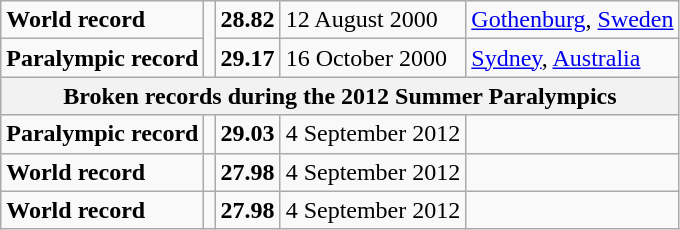<table class="wikitable">
<tr>
<td><strong>World record</strong></td>
<td rowspan="2"></td>
<td><strong>28.82</strong></td>
<td>12 August 2000</td>
<td><a href='#'>Gothenburg</a>, <a href='#'>Sweden</a></td>
</tr>
<tr>
<td><strong>Paralympic record</strong></td>
<td><strong>29.17</strong></td>
<td>16 October 2000</td>
<td><a href='#'>Sydney</a>, <a href='#'>Australia</a></td>
</tr>
<tr>
<th colspan="5">Broken records during the 2012 Summer Paralympics</th>
</tr>
<tr>
<td><strong>Paralympic record</strong></td>
<td></td>
<td><strong>29.03</strong></td>
<td>4 September 2012</td>
<td></td>
</tr>
<tr>
<td><strong>World record</strong></td>
<td></td>
<td><strong>27.98</strong></td>
<td>4 September 2012</td>
<td></td>
</tr>
<tr>
<td><strong>World record</strong></td>
<td></td>
<td><strong>27.98</strong></td>
<td>4 September 2012</td>
<td></td>
</tr>
</table>
